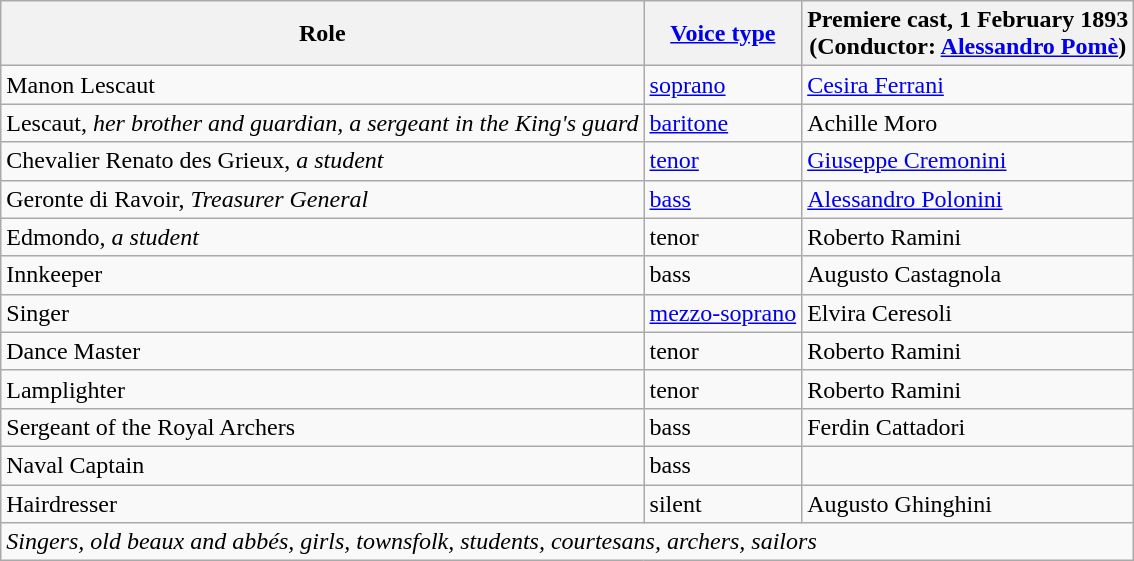<table class="wikitable">
<tr>
<th>Role</th>
<th><a href='#'>Voice type</a></th>
<th>Premiere cast, 1 February 1893<br>(Conductor: <a href='#'>Alessandro Pomè</a>)</th>
</tr>
<tr>
<td>Manon Lescaut</td>
<td><a href='#'>soprano</a></td>
<td><a href='#'>Cesira Ferrani</a></td>
</tr>
<tr>
<td>Lescaut, <em>her brother and guardian, a sergeant in the King's guard</em></td>
<td><a href='#'>baritone</a></td>
<td>Achille Moro</td>
</tr>
<tr>
<td>Chevalier Renato des Grieux, <em>a student</em></td>
<td><a href='#'>tenor</a></td>
<td><a href='#'>Giuseppe Cremonini</a></td>
</tr>
<tr>
<td>Geronte di Ravoir, <em>Treasurer General</em></td>
<td><a href='#'>bass</a></td>
<td><a href='#'>Alessandro Polonini</a></td>
</tr>
<tr>
<td>Edmondo, <em>a student</em></td>
<td>tenor</td>
<td>Roberto Ramini</td>
</tr>
<tr>
<td>Innkeeper</td>
<td>bass</td>
<td>Augusto Castagnola</td>
</tr>
<tr>
<td>Singer</td>
<td><a href='#'>mezzo-soprano</a></td>
<td>Elvira Ceresoli</td>
</tr>
<tr>
<td>Dance Master</td>
<td>tenor</td>
<td>Roberto Ramini</td>
</tr>
<tr>
<td>Lamplighter</td>
<td>tenor</td>
<td>Roberto Ramini</td>
</tr>
<tr>
<td>Sergeant of the Royal Archers</td>
<td>bass</td>
<td>Ferdin Cattadori</td>
</tr>
<tr>
<td>Naval Captain</td>
<td>bass</td>
<td></td>
</tr>
<tr>
<td>Hairdresser</td>
<td>silent</td>
<td>Augusto Ghinghini</td>
</tr>
<tr>
<td colspan="3"><em>Singers, old beaux and abbés, girls, townsfolk, students, courtesans, archers, sailors</em></td>
</tr>
</table>
